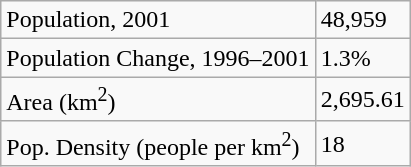<table class="wikitable">
<tr>
<td>Population, 2001</td>
<td>48,959</td>
</tr>
<tr>
<td>Population Change, 1996–2001</td>
<td>1.3%</td>
</tr>
<tr>
<td>Area (km<sup>2</sup>)</td>
<td>2,695.61</td>
</tr>
<tr>
<td>Pop. Density (people per km<sup>2</sup>)</td>
<td>18</td>
</tr>
</table>
